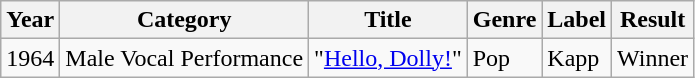<table class=wikitable>
<tr>
<th>Year</th>
<th>Category</th>
<th>Title</th>
<th>Genre</th>
<th>Label</th>
<th>Result</th>
</tr>
<tr>
<td>1964</td>
<td>Male Vocal Performance</td>
<td>"<a href='#'>Hello, Dolly!</a>"</td>
<td>Pop</td>
<td>Kapp</td>
<td>Winner</td>
</tr>
</table>
